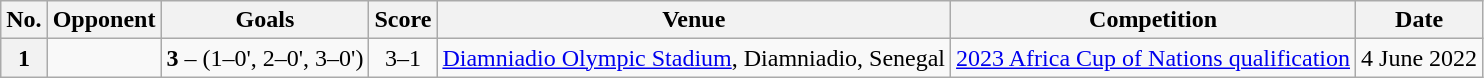<table class="wikitable">
<tr>
<th><abbr>No.</abbr></th>
<th>Opponent</th>
<th>Goals</th>
<th>Score</th>
<th>Venue</th>
<th>Competition</th>
<th>Date</th>
</tr>
<tr>
<th>1</th>
<td></td>
<td><strong>3</strong> – (1–0', 2–0', 3–0')</td>
<td align="center">3–1</td>
<td><a href='#'>Diamniadio Olympic Stadium</a>, Diamniadio, Senegal</td>
<td rowspan="3"><a href='#'>2023 Africa Cup of Nations qualification</a></td>
<td>4 June 2022</td>
</tr>
</table>
